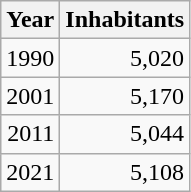<table cellspacing="0" cellpadding="0">
<tr>
<td valign="top"><br><table class="wikitable sortable zebra hintergrundfarbe5">
<tr>
<th>Year</th>
<th>Inhabitants</th>
</tr>
<tr align="right">
<td>1990</td>
<td>5,020</td>
</tr>
<tr align="right">
<td>2001</td>
<td>5,170</td>
</tr>
<tr align="right">
<td>2011</td>
<td>5,044</td>
</tr>
<tr align="right">
<td>2021</td>
<td>5,108</td>
</tr>
</table>
</td>
</tr>
</table>
